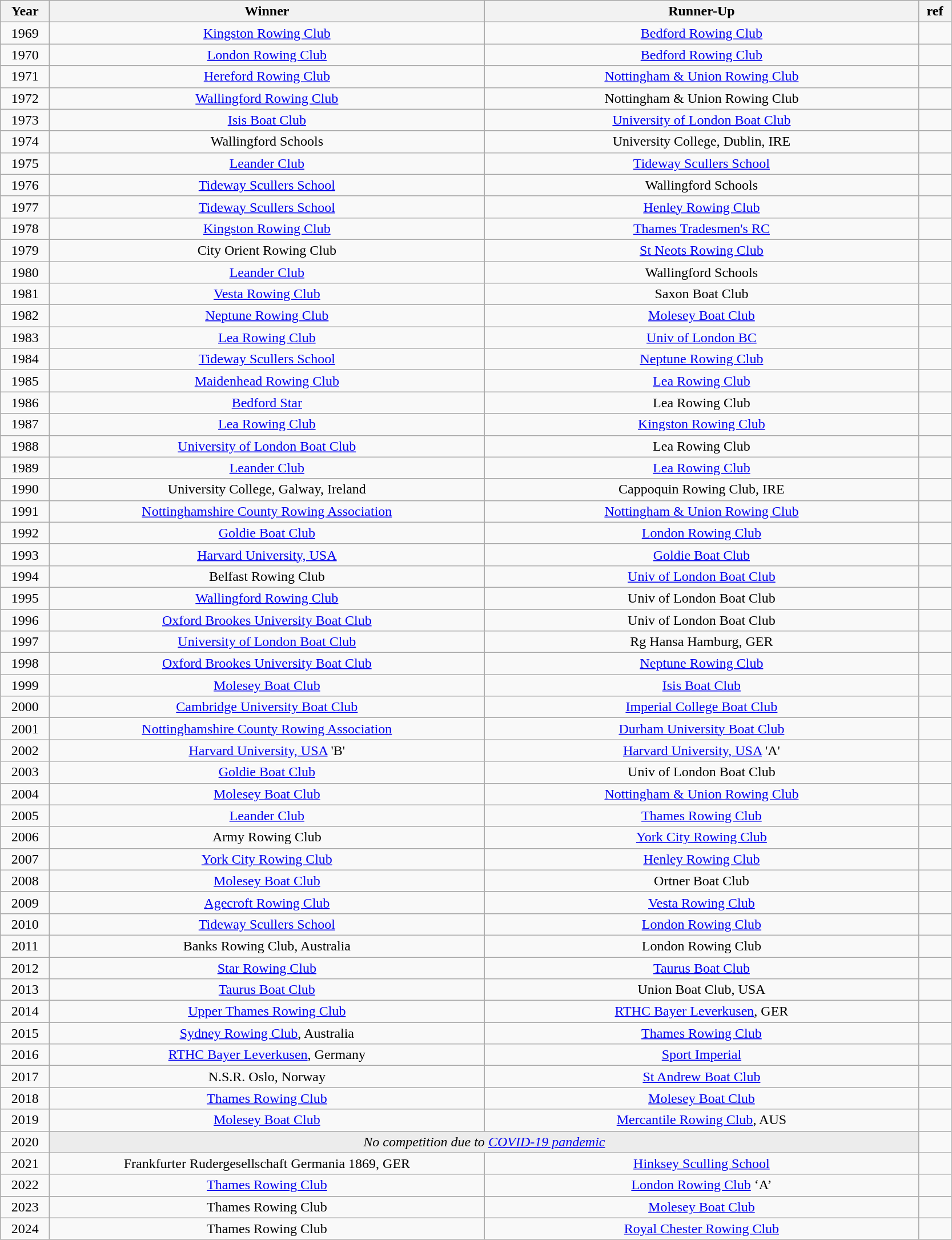<table class="wikitable" style="text-align:center">
<tr>
<th width=50>Year</th>
<th width=500>Winner</th>
<th width=500>Runner-Up</th>
<th width=30>ref</th>
</tr>
<tr>
<td>1969</td>
<td><a href='#'>Kingston Rowing Club</a></td>
<td><a href='#'>Bedford Rowing Club</a></td>
<td></td>
</tr>
<tr>
<td>1970</td>
<td><a href='#'>London Rowing Club</a></td>
<td><a href='#'>Bedford Rowing Club</a></td>
<td></td>
</tr>
<tr>
<td>1971</td>
<td><a href='#'>Hereford Rowing Club</a></td>
<td><a href='#'>Nottingham & Union Rowing Club</a></td>
<td></td>
</tr>
<tr>
<td>1972</td>
<td><a href='#'>Wallingford Rowing Club</a></td>
<td>Nottingham & Union Rowing Club</td>
<td></td>
</tr>
<tr>
<td>1973</td>
<td><a href='#'>Isis Boat Club</a></td>
<td><a href='#'>University of London Boat Club</a></td>
<td></td>
</tr>
<tr>
<td>1974</td>
<td>Wallingford Schools</td>
<td>University College, Dublin, IRE</td>
<td></td>
</tr>
<tr>
<td>1975</td>
<td><a href='#'>Leander Club</a></td>
<td><a href='#'>Tideway Scullers School</a></td>
<td></td>
</tr>
<tr>
<td>1976</td>
<td><a href='#'>Tideway Scullers School</a></td>
<td>Wallingford Schools</td>
<td></td>
</tr>
<tr>
<td>1977</td>
<td><a href='#'>Tideway Scullers School</a></td>
<td><a href='#'>Henley Rowing Club</a></td>
<td></td>
</tr>
<tr>
<td>1978</td>
<td><a href='#'>Kingston Rowing Club</a></td>
<td><a href='#'>Thames Tradesmen's RC</a></td>
<td></td>
</tr>
<tr>
<td>1979</td>
<td>City Orient Rowing Club</td>
<td><a href='#'>St Neots Rowing Club</a></td>
<td></td>
</tr>
<tr>
<td>1980</td>
<td><a href='#'>Leander Club</a></td>
<td>Wallingford Schools</td>
<td></td>
</tr>
<tr>
<td>1981</td>
<td><a href='#'>Vesta Rowing Club</a></td>
<td>Saxon Boat Club</td>
<td></td>
</tr>
<tr>
<td>1982</td>
<td><a href='#'>Neptune Rowing Club</a></td>
<td><a href='#'>Molesey Boat Club</a></td>
<td></td>
</tr>
<tr>
<td>1983</td>
<td><a href='#'>Lea Rowing Club</a></td>
<td><a href='#'>Univ of London BC</a></td>
<td></td>
</tr>
<tr>
<td>1984</td>
<td><a href='#'>Tideway Scullers School</a></td>
<td><a href='#'>Neptune Rowing Club</a></td>
<td></td>
</tr>
<tr>
<td>1985</td>
<td><a href='#'>Maidenhead Rowing Club</a></td>
<td><a href='#'>Lea Rowing Club</a></td>
<td></td>
</tr>
<tr>
<td>1986</td>
<td><a href='#'>Bedford Star</a></td>
<td>Lea Rowing Club</td>
<td></td>
</tr>
<tr>
<td>1987</td>
<td><a href='#'>Lea Rowing Club</a></td>
<td><a href='#'>Kingston Rowing Club</a></td>
<td></td>
</tr>
<tr>
<td>1988</td>
<td><a href='#'>University of London Boat Club</a></td>
<td>Lea Rowing Club</td>
<td></td>
</tr>
<tr>
<td>1989</td>
<td><a href='#'>Leander Club</a></td>
<td><a href='#'>Lea Rowing Club</a></td>
<td></td>
</tr>
<tr>
<td>1990</td>
<td>University College, Galway, Ireland</td>
<td>Cappoquin Rowing Club, IRE</td>
<td></td>
</tr>
<tr>
<td>1991</td>
<td><a href='#'>Nottinghamshire County Rowing Association</a></td>
<td><a href='#'>Nottingham & Union Rowing Club</a></td>
<td></td>
</tr>
<tr>
<td>1992</td>
<td><a href='#'>Goldie Boat Club</a></td>
<td><a href='#'>London Rowing Club</a></td>
<td></td>
</tr>
<tr>
<td>1993</td>
<td><a href='#'>Harvard University, USA</a></td>
<td><a href='#'>Goldie Boat Club</a></td>
<td></td>
</tr>
<tr>
<td>1994</td>
<td>Belfast Rowing Club</td>
<td><a href='#'>Univ of London Boat Club</a></td>
<td></td>
</tr>
<tr>
<td>1995</td>
<td><a href='#'>Wallingford Rowing Club</a></td>
<td>Univ of London Boat Club</td>
<td></td>
</tr>
<tr>
<td>1996</td>
<td><a href='#'>Oxford Brookes University Boat Club</a></td>
<td>Univ of London Boat Club</td>
<td></td>
</tr>
<tr>
<td>1997</td>
<td><a href='#'>University of London Boat Club</a></td>
<td>Rg Hansa Hamburg, GER</td>
<td></td>
</tr>
<tr>
<td>1998</td>
<td><a href='#'>Oxford Brookes University Boat Club</a></td>
<td><a href='#'>Neptune Rowing Club</a></td>
<td></td>
</tr>
<tr>
<td>1999</td>
<td><a href='#'>Molesey Boat Club</a></td>
<td><a href='#'>Isis Boat Club</a></td>
<td></td>
</tr>
<tr>
<td>2000</td>
<td><a href='#'>Cambridge University Boat Club</a></td>
<td><a href='#'>Imperial College Boat Club</a></td>
<td></td>
</tr>
<tr>
<td>2001</td>
<td><a href='#'>Nottinghamshire County Rowing Association</a></td>
<td><a href='#'>Durham University Boat Club</a></td>
<td></td>
</tr>
<tr>
<td>2002</td>
<td><a href='#'>Harvard University, USA</a> 'B'</td>
<td><a href='#'>Harvard University, USA</a> 'A'</td>
<td></td>
</tr>
<tr>
<td>2003</td>
<td><a href='#'>Goldie Boat Club</a></td>
<td>Univ of London Boat Club</td>
<td></td>
</tr>
<tr>
<td>2004</td>
<td><a href='#'>Molesey Boat Club</a></td>
<td><a href='#'>Nottingham & Union Rowing Club</a></td>
<td></td>
</tr>
<tr>
<td>2005</td>
<td><a href='#'>Leander Club</a></td>
<td><a href='#'>Thames Rowing Club</a></td>
<td></td>
</tr>
<tr>
<td>2006</td>
<td>Army Rowing Club</td>
<td><a href='#'>York City Rowing Club</a></td>
<td></td>
</tr>
<tr>
<td>2007</td>
<td><a href='#'>York City Rowing Club</a></td>
<td><a href='#'>Henley Rowing Club</a></td>
<td></td>
</tr>
<tr>
<td>2008</td>
<td><a href='#'>Molesey Boat Club</a></td>
<td>Ortner Boat Club</td>
<td></td>
</tr>
<tr>
<td>2009</td>
<td><a href='#'>Agecroft Rowing Club</a></td>
<td><a href='#'>Vesta Rowing Club</a></td>
<td></td>
</tr>
<tr>
<td>2010</td>
<td><a href='#'>Tideway Scullers School</a></td>
<td><a href='#'>London Rowing Club</a></td>
<td></td>
</tr>
<tr>
<td>2011</td>
<td>Banks Rowing Club, Australia</td>
<td>London Rowing Club</td>
<td></td>
</tr>
<tr>
<td>2012</td>
<td><a href='#'>Star Rowing Club</a></td>
<td><a href='#'>Taurus Boat Club</a></td>
<td></td>
</tr>
<tr>
<td>2013</td>
<td><a href='#'>Taurus Boat Club</a></td>
<td>Union Boat Club, USA</td>
<td></td>
</tr>
<tr>
<td>2014</td>
<td><a href='#'>Upper Thames Rowing Club</a></td>
<td><a href='#'>RTHC Bayer Leverkusen</a>, GER</td>
<td></td>
</tr>
<tr>
<td>2015</td>
<td><a href='#'>Sydney Rowing Club</a>, Australia</td>
<td><a href='#'>Thames Rowing Club</a></td>
<td></td>
</tr>
<tr>
<td>2016</td>
<td><a href='#'>RTHC Bayer Leverkusen</a>, Germany</td>
<td><a href='#'>Sport Imperial</a></td>
<td></td>
</tr>
<tr>
<td>2017</td>
<td>N.S.R. Oslo, Norway</td>
<td><a href='#'>St Andrew Boat Club</a></td>
<td></td>
</tr>
<tr>
<td>2018</td>
<td><a href='#'>Thames Rowing Club</a></td>
<td><a href='#'>Molesey Boat Club</a></td>
<td></td>
</tr>
<tr>
<td>2019</td>
<td><a href='#'>Molesey Boat Club</a></td>
<td><a href='#'>Mercantile Rowing Club</a>, AUS</td>
<td></td>
</tr>
<tr>
<td>2020</td>
<td colspan=2 bgcolor="ececec"><em>No competition due to <a href='#'>COVID-19 pandemic</a></em></td>
<td></td>
</tr>
<tr>
<td>2021</td>
<td>Frankfurter Rudergesellschaft Germania 1869, GER</td>
<td><a href='#'>Hinksey Sculling School</a></td>
<td></td>
</tr>
<tr>
<td>2022</td>
<td><a href='#'>Thames Rowing Club</a></td>
<td><a href='#'>London Rowing Club</a> ‘A’</td>
<td></td>
</tr>
<tr>
<td>2023</td>
<td>Thames Rowing Club</td>
<td><a href='#'>Molesey Boat Club</a></td>
<td></td>
</tr>
<tr>
<td>2024</td>
<td>Thames Rowing Club</td>
<td><a href='#'>Royal Chester Rowing Club</a></td>
<td></td>
</tr>
</table>
